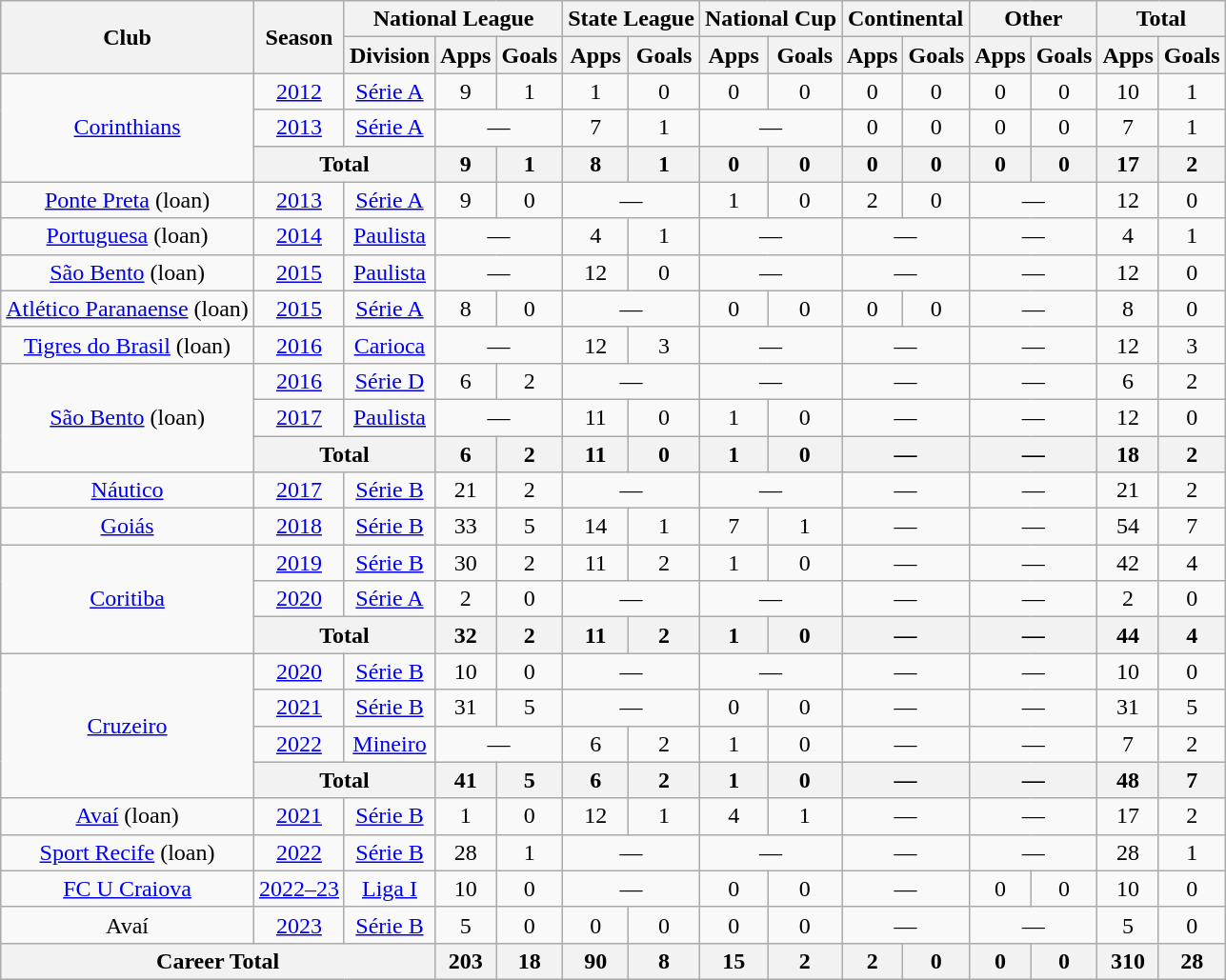<table class=wikitable style="text-align: center">
<tr>
<th rowspan="2">Club</th>
<th rowspan="2">Season</th>
<th colspan="3">National League</th>
<th colspan="2">State League</th>
<th colspan="2">National Cup</th>
<th colspan="2">Continental</th>
<th colspan="2">Other</th>
<th colspan="2">Total</th>
</tr>
<tr>
<th>Division</th>
<th>Apps</th>
<th>Goals</th>
<th>Apps</th>
<th>Goals</th>
<th>Apps</th>
<th>Goals</th>
<th>Apps</th>
<th>Goals</th>
<th>Apps</th>
<th>Goals</th>
<th>Apps</th>
<th>Goals</th>
</tr>
<tr>
<td rowspan=3><a href='#'>Corinthians</a></td>
<td><a href='#'>2012</a></td>
<td><a href='#'>Série A</a></td>
<td>9</td>
<td>1</td>
<td>1</td>
<td>0</td>
<td>0</td>
<td>0</td>
<td>0</td>
<td>0</td>
<td>0</td>
<td>0</td>
<td>10</td>
<td>1</td>
</tr>
<tr>
<td><a href='#'>2013</a></td>
<td><a href='#'>Série A</a></td>
<td colspan=2>—</td>
<td>7</td>
<td>1</td>
<td colspan=2>—</td>
<td>0</td>
<td>0</td>
<td>0</td>
<td>0</td>
<td>7</td>
<td>1</td>
</tr>
<tr>
<th colspan=2>Total</th>
<th>9</th>
<th>1</th>
<th>8</th>
<th>1</th>
<th>0</th>
<th>0</th>
<th>0</th>
<th>0</th>
<th>0</th>
<th>0</th>
<th>17</th>
<th>2</th>
</tr>
<tr>
<td><a href='#'>Ponte Preta</a> (loan)</td>
<td><a href='#'>2013</a></td>
<td><a href='#'>Série A</a></td>
<td>9</td>
<td>0</td>
<td colspan=2>—</td>
<td>1</td>
<td>0</td>
<td>2</td>
<td>0</td>
<td colspan=2>—</td>
<td>12</td>
<td>0</td>
</tr>
<tr>
<td><a href='#'>Portuguesa</a> (loan)</td>
<td><a href='#'>2014</a></td>
<td><a href='#'>Paulista</a></td>
<td colspan=2>—</td>
<td>4</td>
<td>1</td>
<td colspan=2>—</td>
<td colspan=2>—</td>
<td colspan=2>—</td>
<td>4</td>
<td>1</td>
</tr>
<tr>
<td><a href='#'>São Bento</a> (loan)</td>
<td><a href='#'>2015</a></td>
<td><a href='#'>Paulista</a></td>
<td colspan=2>—</td>
<td>12</td>
<td>0</td>
<td colspan=2>—</td>
<td colspan=2>—</td>
<td colspan=2>—</td>
<td>12</td>
<td>0</td>
</tr>
<tr>
<td><a href='#'>Atlético Paranaense</a> (loan)</td>
<td><a href='#'>2015</a></td>
<td><a href='#'>Série A</a></td>
<td>8</td>
<td>0</td>
<td colspan=2>—</td>
<td>0</td>
<td>0</td>
<td>0</td>
<td>0</td>
<td colspan=2>—</td>
<td>8</td>
<td>0</td>
</tr>
<tr>
<td><a href='#'>Tigres do Brasil</a> (loan)</td>
<td><a href='#'>2016</a></td>
<td><a href='#'>Carioca</a></td>
<td colspan=2>—</td>
<td>12</td>
<td>3</td>
<td colspan=2>—</td>
<td colspan=2>—</td>
<td colspan=2>—</td>
<td>12</td>
<td>3</td>
</tr>
<tr>
<td rowspan=3><a href='#'>São Bento</a> (loan)</td>
<td><a href='#'>2016</a></td>
<td><a href='#'>Série D</a></td>
<td>6</td>
<td>2</td>
<td colspan=2>—</td>
<td colspan=2>—</td>
<td colspan=2>—</td>
<td colspan=2>—</td>
<td>6</td>
<td>2</td>
</tr>
<tr>
<td><a href='#'>2017</a></td>
<td><a href='#'>Paulista</a></td>
<td colspan=2>—</td>
<td>11</td>
<td>0</td>
<td>1</td>
<td>0</td>
<td colspan=2>—</td>
<td colspan=2>—</td>
<td>12</td>
<td>0</td>
</tr>
<tr>
<th colspan=2>Total</th>
<th>6</th>
<th>2</th>
<th>11</th>
<th>0</th>
<th>1</th>
<th>0</th>
<th colspan=2>—</th>
<th colspan=2>—</th>
<th>18</th>
<th>2</th>
</tr>
<tr>
<td><a href='#'>Náutico</a></td>
<td><a href='#'>2017</a></td>
<td><a href='#'>Série B</a></td>
<td>21</td>
<td>2</td>
<td colspan=2>—</td>
<td colspan=2>—</td>
<td colspan=2>—</td>
<td colspan=2>—</td>
<td>21</td>
<td>2</td>
</tr>
<tr>
<td><a href='#'>Goiás</a></td>
<td><a href='#'>2018</a></td>
<td><a href='#'>Série B</a></td>
<td>33</td>
<td>5</td>
<td>14</td>
<td>1</td>
<td>7</td>
<td>1</td>
<td colspan=2>—</td>
<td colspan=2>—</td>
<td>54</td>
<td>7</td>
</tr>
<tr>
<td rowspan=3><a href='#'>Coritiba</a></td>
<td><a href='#'>2019</a></td>
<td><a href='#'>Série B</a></td>
<td>30</td>
<td>2</td>
<td>11</td>
<td>2</td>
<td>1</td>
<td>0</td>
<td colspan=2>—</td>
<td colspan=2>—</td>
<td>42</td>
<td>4</td>
</tr>
<tr>
<td><a href='#'>2020</a></td>
<td><a href='#'>Série A</a></td>
<td>2</td>
<td>0</td>
<td colspan=2>—</td>
<td colspan=2>—</td>
<td colspan=2>—</td>
<td colspan=2>—</td>
<td>2</td>
<td>0</td>
</tr>
<tr>
<th colspan=2>Total</th>
<th>32</th>
<th>2</th>
<th>11</th>
<th>2</th>
<th>1</th>
<th>0</th>
<th colspan=2>—</th>
<th colspan=2>—</th>
<th>44</th>
<th>4</th>
</tr>
<tr>
<td rowspan=4><a href='#'>Cruzeiro</a></td>
<td><a href='#'>2020</a></td>
<td><a href='#'>Série B</a></td>
<td>10</td>
<td>0</td>
<td colspan=2>—</td>
<td colspan=2>—</td>
<td colspan=2>—</td>
<td colspan=2>—</td>
<td>10</td>
<td>0</td>
</tr>
<tr>
<td><a href='#'>2021</a></td>
<td><a href='#'>Série B</a></td>
<td>31</td>
<td>5</td>
<td colspan=2>—</td>
<td>0</td>
<td>0</td>
<td colspan=2>—</td>
<td colspan=2>—</td>
<td>31</td>
<td>5</td>
</tr>
<tr>
<td><a href='#'>2022</a></td>
<td><a href='#'>Mineiro</a></td>
<td colspan=2>—</td>
<td>6</td>
<td>2</td>
<td>1</td>
<td>0</td>
<td colspan=2>—</td>
<td colspan=2>—</td>
<td>7</td>
<td>2</td>
</tr>
<tr>
<th colspan=2>Total</th>
<th>41</th>
<th>5</th>
<th>6</th>
<th>2</th>
<th>1</th>
<th>0</th>
<th colspan=2>—</th>
<th colspan=2>—</th>
<th>48</th>
<th>7</th>
</tr>
<tr>
<td><a href='#'>Avaí</a> (loan)</td>
<td><a href='#'>2021</a></td>
<td><a href='#'>Série B</a></td>
<td>1</td>
<td>0</td>
<td>12</td>
<td>1</td>
<td>4</td>
<td>1</td>
<td colspan=2>—</td>
<td colspan=2>—</td>
<td>17</td>
<td>2</td>
</tr>
<tr>
<td><a href='#'>Sport Recife</a> (loan)</td>
<td><a href='#'>2022</a></td>
<td><a href='#'>Série B</a></td>
<td>28</td>
<td>1</td>
<td colspan=2>—</td>
<td colspan=2>—</td>
<td colspan=2>—</td>
<td colspan=2>—</td>
<td>28</td>
<td>1</td>
</tr>
<tr>
<td><a href='#'>FC U Craiova</a></td>
<td><a href='#'>2022–23</a></td>
<td><a href='#'>Liga I</a></td>
<td>10</td>
<td>0</td>
<td colspan=2>—</td>
<td>0</td>
<td>0</td>
<td colspan=2>—</td>
<td>0</td>
<td>0</td>
<td>10</td>
<td>0</td>
</tr>
<tr>
<td>Avaí</td>
<td><a href='#'>2023</a></td>
<td><a href='#'>Série B</a></td>
<td>5</td>
<td>0</td>
<td>0</td>
<td>0</td>
<td>0</td>
<td>0</td>
<td colspan=2>—</td>
<td colspan=2>—</td>
<td>5</td>
<td>0</td>
</tr>
<tr>
<th colspan=3>Career Total</th>
<th>203</th>
<th>18</th>
<th>90</th>
<th>8</th>
<th>15</th>
<th>2</th>
<th>2</th>
<th>0</th>
<th>0</th>
<th>0</th>
<th>310</th>
<th>28</th>
</tr>
</table>
